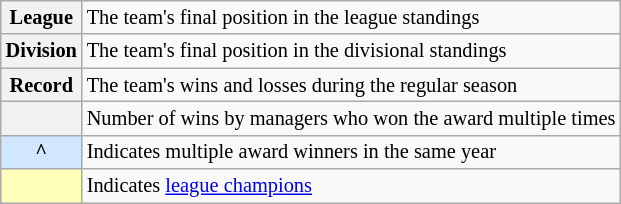<table class="wikitable plainrowheaders" style="font-size:85%">
<tr>
<th scope="row" style="text-align:center"><strong>League</strong></th>
<td>The team's final position in the league standings</td>
</tr>
<tr>
<th scope="row" style="text-align:center"><strong>Division</strong></th>
<td>The team's final position in the divisional standings</td>
</tr>
<tr>
<th scope="row" style="text-align:center"><strong>Record</strong></th>
<td>The team's wins and losses during the regular season</td>
</tr>
<tr>
<th scope="row" style="text-align:center"></th>
<td>Number of wins by managers who won the award multiple times</td>
</tr>
<tr>
<th scope="row" style="text-align:center; background-color:#D0E7FF;">^</th>
<td>Indicates multiple award winners in the same year</td>
</tr>
<tr>
<th scope="row" style="text-align:center; background-color:#FFFFBB;"></th>
<td>Indicates <a href='#'>league champions</a></td>
</tr>
</table>
